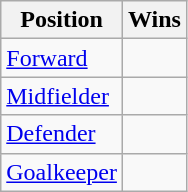<table class="wikitable sortable" style="border-collapse:collapse">
<tr>
<th>Position</th>
<th>Wins</th>
</tr>
<tr>
<td><a href='#'>Forward</a></td>
<td align="center"></td>
</tr>
<tr>
<td><a href='#'>Midfielder</a></td>
<td align="center"></td>
</tr>
<tr>
<td><a href='#'>Defender</a></td>
<td align="center"></td>
</tr>
<tr>
<td><a href='#'>Goalkeeper</a></td>
<td align="center"></td>
</tr>
</table>
